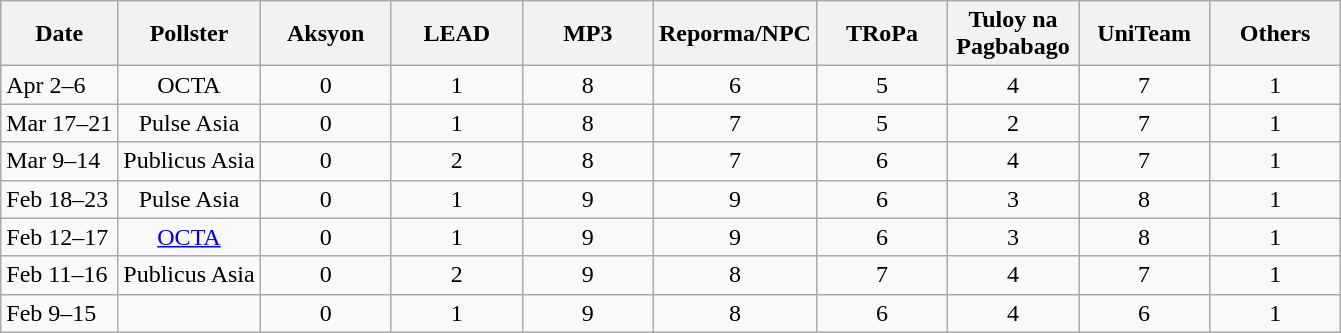<table class="wikitable" style="text-align:center;">
<tr>
<th>Date</th>
<th>Pollster</th>
<th width="80px">Aksyon</th>
<th width="80px">LEAD</th>
<th width="80px">MP3</th>
<th width="80px">Reporma/NPC</th>
<th width="80px">TRoPa</th>
<th width="80px">Tuloy na Pagbabago</th>
<th width="80px">UniTeam</th>
<th width="80px">Others</th>
</tr>
<tr>
<td align=left>Apr 2–6</td>
<td>OCTA</td>
<td>0</td>
<td>1</td>
<td>8</td>
<td>6</td>
<td>5</td>
<td>4</td>
<td>7</td>
<td>1</td>
</tr>
<tr>
<td align=left>Mar 17–21</td>
<td>Pulse Asia</td>
<td>0</td>
<td>1</td>
<td>8</td>
<td>7</td>
<td>5</td>
<td>2</td>
<td>7</td>
<td>1</td>
</tr>
<tr>
<td align=left>Mar 9–14</td>
<td>Publicus Asia</td>
<td>0</td>
<td>2</td>
<td>8</td>
<td>7</td>
<td>6</td>
<td>4</td>
<td>7</td>
<td>1</td>
</tr>
<tr>
<td align=left>Feb 18–23</td>
<td>Pulse Asia</td>
<td>0</td>
<td>1</td>
<td>9</td>
<td>9</td>
<td>6</td>
<td>3</td>
<td>8</td>
<td>1</td>
</tr>
<tr>
<td align=left>Feb 12–17</td>
<td><a href='#'>OCTA</a></td>
<td>0</td>
<td>1</td>
<td>9</td>
<td>9</td>
<td>6</td>
<td>3</td>
<td>8</td>
<td>1</td>
</tr>
<tr>
<td align=left>Feb 11–16</td>
<td>Publicus Asia</td>
<td>0</td>
<td>2</td>
<td>9</td>
<td>8</td>
<td>7</td>
<td>4</td>
<td>7</td>
<td>1</td>
</tr>
<tr>
<td align=left>Feb 9–15</td>
<td></td>
<td>0</td>
<td>1</td>
<td>9</td>
<td>8</td>
<td>6</td>
<td>4</td>
<td>6</td>
<td>1</td>
</tr>
</table>
